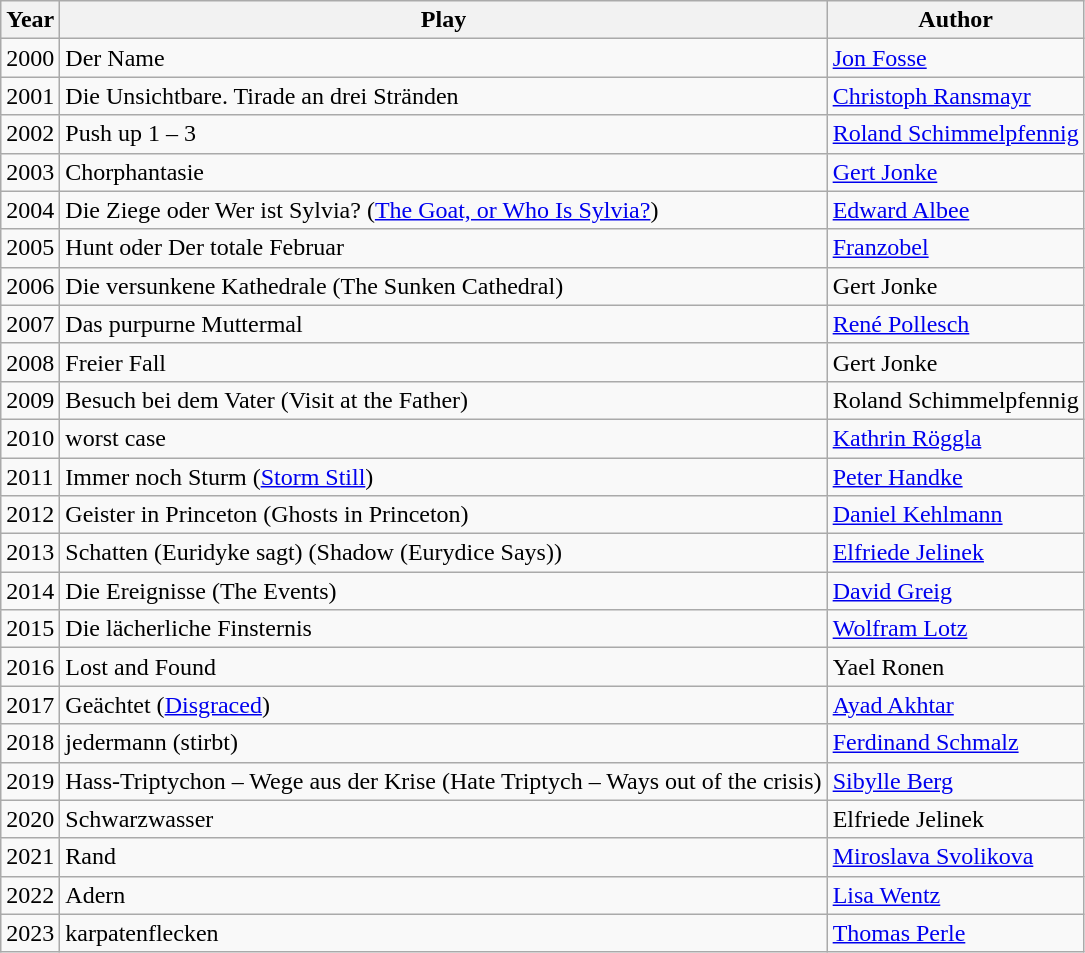<table class="wikitable zebra">
<tr>
<th>Year</th>
<th>Play</th>
<th>Author</th>
</tr>
<tr>
<td>2000</td>
<td>Der Name</td>
<td><a href='#'>Jon Fosse</a></td>
</tr>
<tr>
<td>2001</td>
<td>Die Unsichtbare. Tirade an drei Stränden</td>
<td><a href='#'>Christoph Ransmayr</a></td>
</tr>
<tr>
<td>2002</td>
<td>Push up 1 – 3</td>
<td><a href='#'>Roland Schimmelpfennig</a></td>
</tr>
<tr>
<td>2003</td>
<td>Chorphantasie</td>
<td><a href='#'>Gert Jonke</a></td>
</tr>
<tr>
<td>2004</td>
<td>Die Ziege oder Wer ist Sylvia? (<a href='#'>The Goat, or Who Is Sylvia?</a>)</td>
<td><a href='#'>Edward Albee</a></td>
</tr>
<tr>
<td>2005</td>
<td>Hunt oder Der totale Februar</td>
<td><a href='#'>Franzobel</a></td>
</tr>
<tr>
<td>2006</td>
<td>Die versunkene Kathedrale (The Sunken Cathedral)</td>
<td>Gert Jonke</td>
</tr>
<tr>
<td>2007</td>
<td>Das purpurne Muttermal</td>
<td><a href='#'>René Pollesch</a></td>
</tr>
<tr>
<td>2008</td>
<td>Freier Fall</td>
<td>Gert Jonke</td>
</tr>
<tr>
<td>2009</td>
<td>Besuch bei dem Vater (Visit at the Father)</td>
<td>Roland Schimmelpfennig</td>
</tr>
<tr>
<td>2010</td>
<td>worst case</td>
<td><a href='#'>Kathrin Röggla</a></td>
</tr>
<tr>
<td>2011</td>
<td>Immer noch Sturm (<a href='#'>Storm Still</a>)</td>
<td><a href='#'>Peter Handke</a></td>
</tr>
<tr>
<td>2012</td>
<td>Geister in Princeton (Ghosts in Princeton)</td>
<td><a href='#'>Daniel Kehlmann</a></td>
</tr>
<tr>
<td>2013</td>
<td>Schatten (Euridyke sagt) (Shadow (Eurydice Says))</td>
<td><a href='#'>Elfriede Jelinek</a></td>
</tr>
<tr>
<td>2014</td>
<td>Die Ereignisse (The Events)</td>
<td><a href='#'>David Greig</a></td>
</tr>
<tr>
<td>2015</td>
<td>Die lächerliche Finsternis</td>
<td><a href='#'>Wolfram Lotz</a></td>
</tr>
<tr>
<td>2016</td>
<td>Lost and Found</td>
<td>Yael Ronen</td>
</tr>
<tr>
<td>2017</td>
<td>Geächtet (<a href='#'>Disgraced</a>)</td>
<td><a href='#'>Ayad Akhtar</a></td>
</tr>
<tr>
<td>2018</td>
<td>jedermann (stirbt)</td>
<td><a href='#'>Ferdinand Schmalz</a></td>
</tr>
<tr>
<td>2019</td>
<td>Hass-Triptychon – Wege aus der Krise (Hate Triptych – Ways out of the crisis)</td>
<td><a href='#'>Sibylle Berg</a></td>
</tr>
<tr>
<td>2020</td>
<td>Schwarzwasser</td>
<td>Elfriede Jelinek</td>
</tr>
<tr>
<td>2021</td>
<td>Rand</td>
<td><a href='#'>Miroslava Svolikova</a></td>
</tr>
<tr>
<td>2022</td>
<td>Adern</td>
<td><a href='#'>Lisa Wentz</a></td>
</tr>
<tr>
<td>2023</td>
<td>karpatenflecken</td>
<td><a href='#'>Thomas Perle</a></td>
</tr>
</table>
